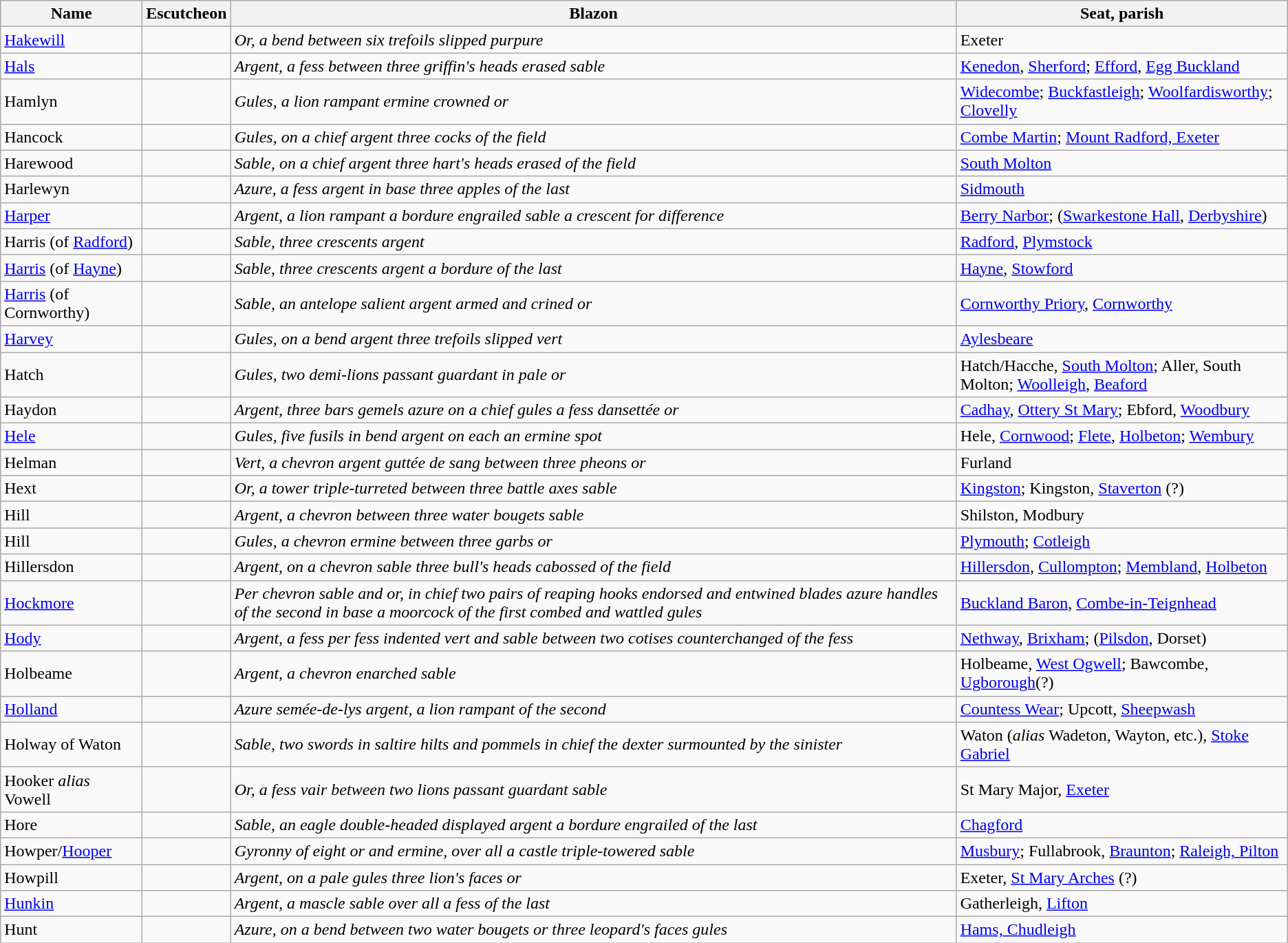<table class="wikitable">
<tr>
<th>Name</th>
<th>Escutcheon</th>
<th>Blazon</th>
<th>Seat, parish</th>
</tr>
<tr>
<td><a href='#'>Hakewill</a></td>
<td></td>
<td><em>Or, a bend between six trefoils slipped purpure</em></td>
<td>Exeter</td>
</tr>
<tr>
<td><a href='#'>Hals</a></td>
<td></td>
<td><em>Argent, a fess between three griffin's heads erased sable</em></td>
<td><a href='#'>Kenedon</a>, <a href='#'>Sherford</a>; <a href='#'>Efford</a>, <a href='#'>Egg Buckland</a></td>
</tr>
<tr>
<td>Hamlyn</td>
<td></td>
<td><em>Gules, a lion rampant ermine crowned or</em></td>
<td><a href='#'>Widecombe</a>; <a href='#'>Buckfastleigh</a>; <a href='#'>Woolfardisworthy</a>; <a href='#'>Clovelly</a></td>
</tr>
<tr>
<td>Hancock</td>
<td></td>
<td><em>Gules, on a chief argent three cocks of the field</em></td>
<td><a href='#'>Combe Martin</a>; <a href='#'>Mount Radford, Exeter</a></td>
</tr>
<tr>
<td>Harewood</td>
<td></td>
<td><em>Sable, on a chief argent three hart's heads erased of the field</em></td>
<td><a href='#'>South Molton</a></td>
</tr>
<tr>
<td>Harlewyn</td>
<td></td>
<td><em>Azure, a fess argent in base three apples of the last</em></td>
<td><a href='#'>Sidmouth</a></td>
</tr>
<tr>
<td><a href='#'>Harper</a></td>
<td></td>
<td><em>Argent, a lion rampant a bordure engrailed sable a crescent for difference</em></td>
<td><a href='#'>Berry Narbor</a>; (<a href='#'>Swarkestone Hall</a>, <a href='#'>Derbyshire</a>)</td>
</tr>
<tr>
<td>Harris (of <a href='#'>Radford</a>)</td>
<td></td>
<td><em>Sable, three crescents argent</em></td>
<td><a href='#'>Radford</a>, <a href='#'>Plymstock</a></td>
</tr>
<tr>
<td><a href='#'>Harris</a> (of <a href='#'>Hayne</a>)</td>
<td></td>
<td><em>Sable, three crescents argent a bordure of the last</em></td>
<td><a href='#'>Hayne</a>, <a href='#'>Stowford</a></td>
</tr>
<tr>
<td><a href='#'>Harris</a> (of Cornworthy)</td>
<td></td>
<td><em>Sable, an antelope salient argent armed and crined or</em></td>
<td><a href='#'>Cornworthy Priory</a>, <a href='#'>Cornworthy</a></td>
</tr>
<tr>
<td><a href='#'>Harvey</a></td>
<td></td>
<td><em>Gules, on a bend argent three trefoils slipped vert</em></td>
<td><a href='#'>Aylesbeare</a></td>
</tr>
<tr>
<td>Hatch</td>
<td></td>
<td><em>Gules, two demi-lions passant guardant in pale or</em></td>
<td>Hatch/Hacche, <a href='#'>South Molton</a>; Aller, South Molton; <a href='#'>Woolleigh</a>, <a href='#'>Beaford</a></td>
</tr>
<tr>
<td>Haydon</td>
<td></td>
<td><em>Argent, three bars gemels azure on a chief gules a fess dansettée or</em></td>
<td><a href='#'>Cadhay</a>, <a href='#'>Ottery St Mary</a>; Ebford, <a href='#'>Woodbury</a></td>
</tr>
<tr>
<td><a href='#'>Hele</a></td>
<td></td>
<td><em>Gules, five fusils in bend argent on each an ermine spot</em></td>
<td>Hele, <a href='#'>Cornwood</a>; <a href='#'>Flete</a>, <a href='#'>Holbeton</a>; <a href='#'>Wembury</a></td>
</tr>
<tr>
<td>Helman</td>
<td></td>
<td><em>Vert, a chevron argent guttée de sang between three pheons or</em></td>
<td>Furland</td>
</tr>
<tr>
<td>Hext</td>
<td></td>
<td><em>Or, a tower triple-turreted between three battle axes sable</em></td>
<td><a href='#'>Kingston</a>; Kingston, <a href='#'>Staverton</a> (?)</td>
</tr>
<tr>
<td>Hill</td>
<td></td>
<td><em>Argent, a chevron between three water bougets sable </em></td>
<td>Shilston, Modbury</td>
</tr>
<tr>
<td>Hill</td>
<td></td>
<td><em>Gules, a chevron ermine between three garbs or</em></td>
<td><a href='#'>Plymouth</a>; <a href='#'>Cotleigh</a></td>
</tr>
<tr>
<td>Hillersdon</td>
<td></td>
<td><em>Argent, on a chevron sable three bull's heads cabossed of the field</em></td>
<td><a href='#'>Hillersdon</a>, <a href='#'>Cullompton</a>; <a href='#'>Membland</a>, <a href='#'>Holbeton</a></td>
</tr>
<tr>
<td><a href='#'>Hockmore</a></td>
<td></td>
<td><em>Per chevron sable and or, in chief two pairs of reaping hooks endorsed and entwined blades azure handles of the second in base a moorcock of the first combed and wattled gules</em></td>
<td><a href='#'>Buckland Baron</a>, <a href='#'>Combe-in-Teignhead</a></td>
</tr>
<tr>
<td><a href='#'>Hody</a></td>
<td></td>
<td><em>Argent, a fess per fess indented vert and sable between two cotises counterchanged of the fess</em></td>
<td><a href='#'>Nethway</a>, <a href='#'>Brixham</a>; (<a href='#'>Pilsdon</a>, Dorset)</td>
</tr>
<tr>
<td>Holbeame</td>
<td></td>
<td><em>Argent, a chevron enarched sable</em></td>
<td>Holbeame, <a href='#'>West Ogwell</a>; Bawcombe, <a href='#'>Ugborough</a>(?)</td>
</tr>
<tr>
<td><a href='#'>Holland</a></td>
<td></td>
<td><em>Azure semée-de-lys argent, a lion rampant of the second</em></td>
<td><a href='#'>Countess Wear</a>; Upcott, <a href='#'>Sheepwash</a></td>
</tr>
<tr>
<td>Holway of Waton</td>
<td></td>
<td><em>Sable, two swords in saltire hilts and pommels in chief the dexter surmounted by the sinister</em></td>
<td>Waton (<em>alias</em> Wadeton, Wayton, etc.), <a href='#'>Stoke Gabriel</a></td>
</tr>
<tr>
<td>Hooker <em>alias</em> Vowell</td>
<td></td>
<td><em>Or, a fess vair between two lions passant guardant sable</em></td>
<td>St Mary Major, <a href='#'>Exeter</a></td>
</tr>
<tr>
<td>Hore</td>
<td></td>
<td><em>Sable, an eagle double-headed displayed argent a bordure engrailed of the last</em></td>
<td><a href='#'>Chagford</a></td>
</tr>
<tr>
<td>Howper/<a href='#'>Hooper</a></td>
<td></td>
<td><em>Gyronny of eight or and ermine, over all a castle triple-towered sable</em></td>
<td><a href='#'>Musbury</a>; Fullabrook, <a href='#'>Braunton</a>; <a href='#'>Raleigh, Pilton</a></td>
</tr>
<tr>
<td>Howpill</td>
<td></td>
<td><em>Argent, on a pale gules three lion's faces or</em></td>
<td>Exeter, <a href='#'>St Mary Arches</a> (?)</td>
</tr>
<tr>
<td><a href='#'>Hunkin</a></td>
<td></td>
<td><em>Argent, a mascle sable over all a fess of the last</em></td>
<td>Gatherleigh, <a href='#'>Lifton</a></td>
</tr>
<tr>
<td>Hunt</td>
<td></td>
<td><em>Azure, on a bend between two water bougets or three leopard's faces gules</em></td>
<td><a href='#'>Hams, Chudleigh</a></td>
</tr>
</table>
